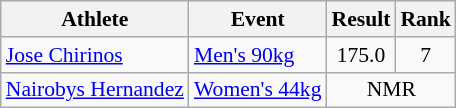<table class=wikitable style="font-size:90%">
<tr>
<th>Athlete</th>
<th>Event</th>
<th>Result</th>
<th>Rank</th>
</tr>
<tr>
<td><a href='#'>Jose Chirinos</a></td>
<td><a href='#'>Men's 90kg</a></td>
<td style="text-align:center;">175.0</td>
<td style="text-align:center;">7</td>
</tr>
<tr>
<td><a href='#'>Nairobys Hernandez</a></td>
<td><a href='#'>Women's 44kg</a></td>
<td style="text-align:center;" colspan="2">NMR</td>
</tr>
</table>
